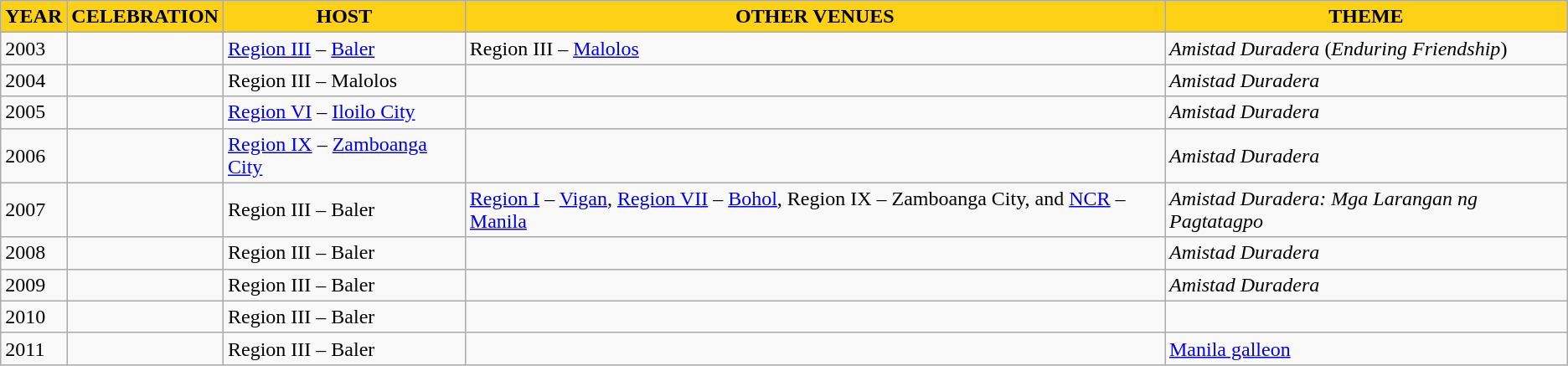<table class="wikitable sortable">
<tr>
<th style="background:#FCD116">YEAR</th>
<th style="background:#FCD116">CELEBRATION</th>
<th style="background:#FCD116">HOST</th>
<th style="background:#FCD116">OTHER VENUES</th>
<th style="background:#FCD116">THEME</th>
</tr>
<tr>
<td>2003</td>
<td></td>
<td><a href='#'>Region III</a> – <a href='#'>Baler</a></td>
<td>Region III – <a href='#'>Malolos</a></td>
<td><em>Amistad Duradera</em> (<em>Enduring Friendship</em>)</td>
</tr>
<tr>
<td>2004</td>
<td></td>
<td>Region III – Malolos</td>
<td></td>
<td><em>Amistad Duradera</em></td>
</tr>
<tr>
<td>2005</td>
<td></td>
<td><a href='#'>Region VI</a> – <a href='#'>Iloilo City</a></td>
<td></td>
<td><em>Amistad Duradera</em></td>
</tr>
<tr>
<td>2006</td>
<td></td>
<td><a href='#'>Region IX</a> – <a href='#'>Zamboanga City</a></td>
<td></td>
<td><em>Amistad Duradera</em></td>
</tr>
<tr>
<td>2007</td>
<td></td>
<td>Region III – Baler</td>
<td><a href='#'>Region I</a> – <a href='#'>Vigan</a>, <a href='#'>Region VII</a> – <a href='#'>Bohol</a>, Region IX – Zamboanga City, and <a href='#'>NCR</a> – <a href='#'>Manila</a></td>
<td><em>Amistad Duradera: Mga Larangan ng Pagtatagpo</em></td>
</tr>
<tr>
<td>2008</td>
<td></td>
<td>Region III – Baler</td>
<td></td>
<td><em>Amistad Duradera</em></td>
</tr>
<tr>
<td>2009</td>
<td></td>
<td>Region III – Baler</td>
<td></td>
<td><em>Amistad Duradera</em></td>
</tr>
<tr>
<td>2010</td>
<td></td>
<td>Region III – Baler</td>
<td></td>
<td></td>
</tr>
<tr>
<td>2011</td>
<td></td>
<td>Region III – Baler</td>
<td></td>
<td><a href='#'>Manila galleon</a></td>
</tr>
</table>
